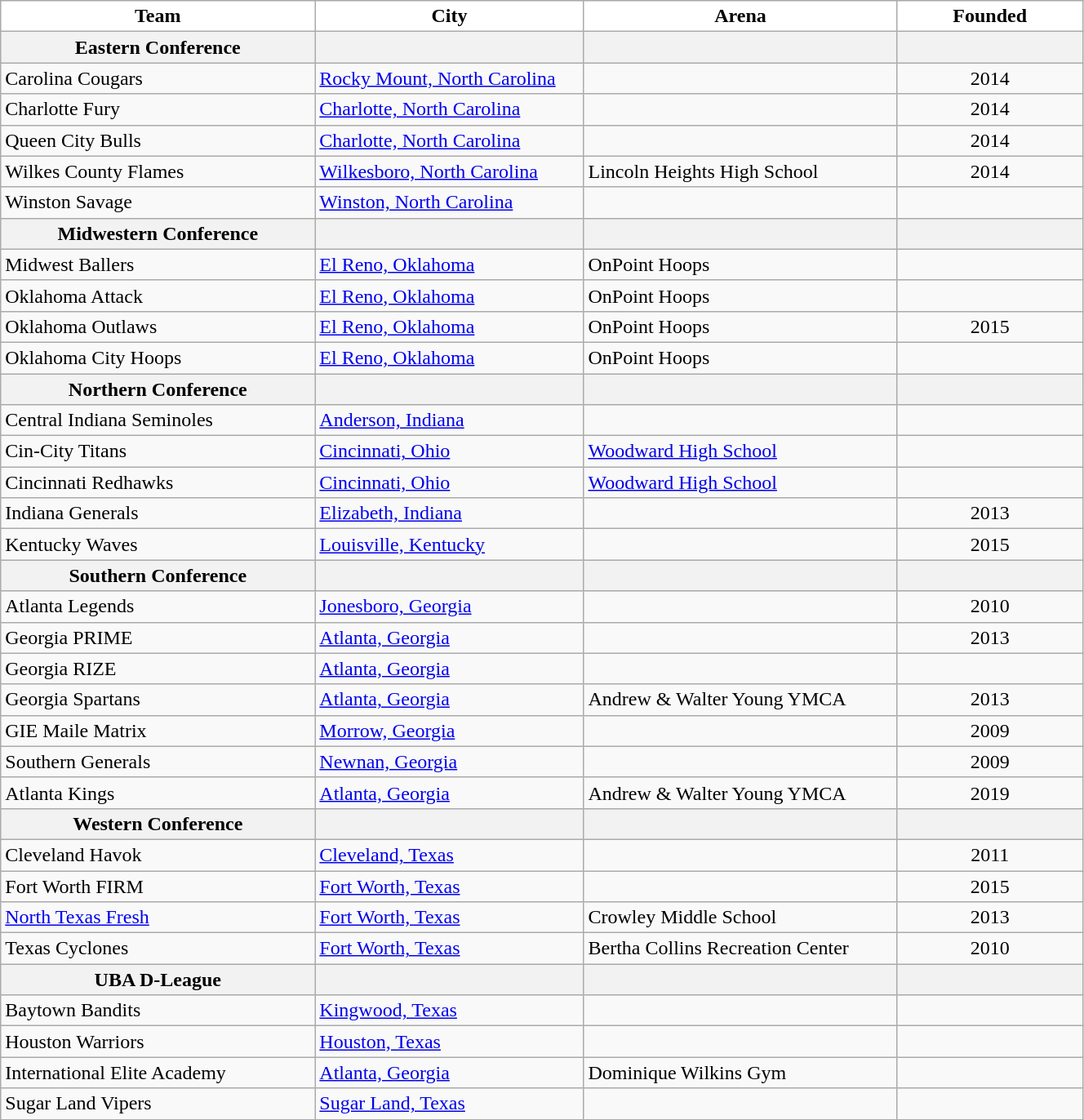<table class="wikitable sortable" style="width:70%; text-align:left">
<tr>
<th scope="col" style="width:10%; background:white">Team</th>
<th scope="col" style="width:8%; background:white">City</th>
<th scope="col" style="width:10%; background:white">Arena</th>
<th scope="col" style="width:5%; background:white">Founded</th>
</tr>
<tr>
<th>Eastern Conference</th>
<th></th>
<th></th>
<th></th>
</tr>
<tr>
<td>Carolina Cougars</td>
<td><a href='#'>Rocky Mount, North Carolina</a></td>
<td></td>
<td align="center">2014</td>
</tr>
<tr>
<td>Charlotte Fury</td>
<td><a href='#'>Charlotte, North Carolina</a></td>
<td></td>
<td align="center">2014</td>
</tr>
<tr>
<td>Queen City Bulls</td>
<td><a href='#'>Charlotte, North Carolina</a></td>
<td></td>
<td align="center">2014</td>
</tr>
<tr>
<td>Wilkes County Flames</td>
<td><a href='#'>Wilkesboro, North Carolina</a></td>
<td>Lincoln Heights High School</td>
<td align="center">2014</td>
</tr>
<tr>
<td>Winston Savage</td>
<td><a href='#'>Winston, North Carolina</a></td>
<td></td>
<td></td>
</tr>
<tr>
<th>Midwestern Conference</th>
<th></th>
<th></th>
<th></th>
</tr>
<tr>
<td>Midwest Ballers</td>
<td><a href='#'>El Reno, Oklahoma</a></td>
<td>OnPoint Hoops</td>
<td></td>
</tr>
<tr>
<td>Oklahoma Attack</td>
<td><a href='#'>El Reno, Oklahoma</a></td>
<td>OnPoint Hoops</td>
<td></td>
</tr>
<tr>
<td>Oklahoma Outlaws</td>
<td><a href='#'>El Reno, Oklahoma</a></td>
<td>OnPoint Hoops</td>
<td align="center">2015</td>
</tr>
<tr>
<td>Oklahoma City Hoops</td>
<td><a href='#'>El Reno, Oklahoma</a></td>
<td>OnPoint Hoops</td>
<td></td>
</tr>
<tr>
<th>Northern Conference</th>
<th></th>
<th></th>
<th></th>
</tr>
<tr>
<td>Central Indiana Seminoles</td>
<td><a href='#'>Anderson, Indiana</a></td>
<td></td>
<td></td>
</tr>
<tr>
<td>Cin-City Titans</td>
<td><a href='#'>Cincinnati, Ohio</a></td>
<td><a href='#'>Woodward High School</a></td>
<td></td>
</tr>
<tr>
<td>Cincinnati Redhawks</td>
<td><a href='#'>Cincinnati, Ohio</a></td>
<td><a href='#'>Woodward High School</a></td>
<td></td>
</tr>
<tr>
<td>Indiana Generals</td>
<td><a href='#'>Elizabeth, Indiana</a></td>
<td></td>
<td align=center>2013</td>
</tr>
<tr>
<td>Kentucky Waves</td>
<td><a href='#'>Louisville, Kentucky</a></td>
<td></td>
<td align="center">2015</td>
</tr>
<tr>
<th>Southern Conference</th>
<th></th>
<th></th>
<th></th>
</tr>
<tr>
<td>Atlanta Legends</td>
<td><a href='#'>Jonesboro, Georgia</a></td>
<td></td>
<td align="center">2010</td>
</tr>
<tr>
<td>Georgia PRIME</td>
<td><a href='#'>Atlanta, Georgia</a></td>
<td></td>
<td align="center">2013</td>
</tr>
<tr>
<td>Georgia RIZE</td>
<td><a href='#'>Atlanta, Georgia</a></td>
<td></td>
<td></td>
</tr>
<tr>
<td>Georgia Spartans</td>
<td><a href='#'>Atlanta, Georgia</a></td>
<td>Andrew & Walter Young YMCA</td>
<td align="center">2013</td>
</tr>
<tr>
<td>GIE Maile Matrix</td>
<td><a href='#'>Morrow, Georgia</a></td>
<td></td>
<td align="center">2009</td>
</tr>
<tr>
<td>Southern Generals</td>
<td><a href='#'>Newnan, Georgia</a></td>
<td></td>
<td align="center">2009</td>
</tr>
<tr>
<td>Atlanta Kings</td>
<td><a href='#'>Atlanta, Georgia</a></td>
<td>Andrew & Walter Young YMCA</td>
<td align="center">2019</td>
</tr>
<tr>
<th>Western Conference</th>
<th></th>
<th></th>
<th></th>
</tr>
<tr>
<td>Cleveland Havok</td>
<td><a href='#'>Cleveland, Texas</a></td>
<td></td>
<td align="center">2011</td>
</tr>
<tr>
<td>Fort Worth FIRM</td>
<td><a href='#'>Fort Worth, Texas</a></td>
<td></td>
<td align="center">2015</td>
</tr>
<tr>
<td><a href='#'>North Texas Fresh</a></td>
<td><a href='#'>Fort Worth, Texas</a></td>
<td>Crowley Middle School</td>
<td align="center">2013</td>
</tr>
<tr>
<td>Texas Cyclones</td>
<td><a href='#'>Fort Worth, Texas</a></td>
<td>Bertha Collins Recreation Center</td>
<td align="center">2010</td>
</tr>
<tr>
<th>UBA D-League</th>
<th></th>
<th></th>
<th></th>
</tr>
<tr>
<td>Baytown Bandits</td>
<td><a href='#'>Kingwood, Texas</a></td>
<td></td>
<td></td>
</tr>
<tr>
<td>Houston Warriors</td>
<td><a href='#'>Houston, Texas</a></td>
<td></td>
<td></td>
</tr>
<tr>
<td>International Elite Academy</td>
<td><a href='#'>Atlanta, Georgia</a></td>
<td>Dominique Wilkins Gym</td>
<td></td>
</tr>
<tr>
<td>Sugar Land Vipers</td>
<td><a href='#'>Sugar Land, Texas</a></td>
<td></td>
<td></td>
</tr>
</table>
